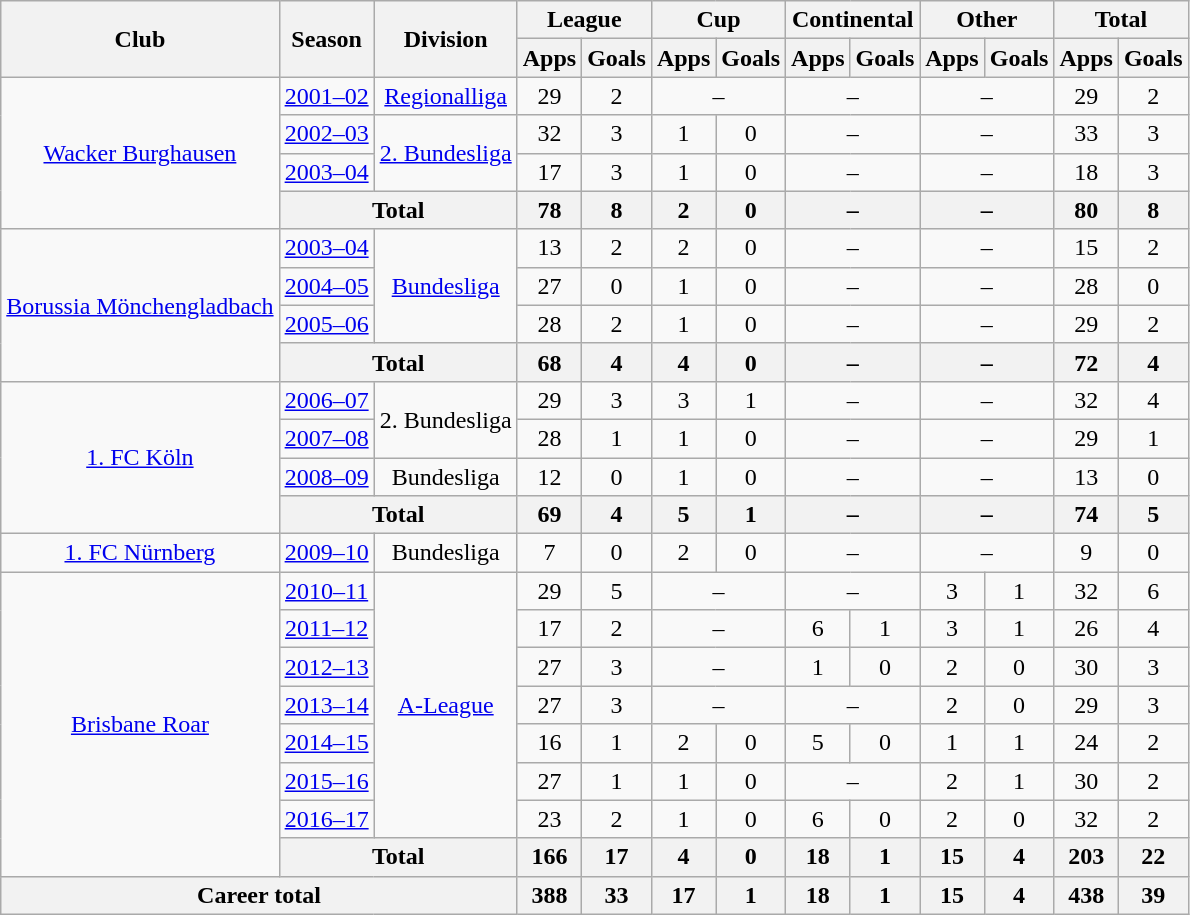<table class="wikitable" style="text-align:center">
<tr>
<th rowspan="2">Club</th>
<th rowspan="2">Season</th>
<th rowspan="2">Division</th>
<th colspan="2">League</th>
<th colspan="2">Cup</th>
<th colspan="2">Continental</th>
<th colspan="2">Other</th>
<th colspan="2">Total</th>
</tr>
<tr>
<th>Apps</th>
<th>Goals</th>
<th>Apps</th>
<th>Goals</th>
<th>Apps</th>
<th>Goals</th>
<th>Apps</th>
<th>Goals</th>
<th>Apps</th>
<th>Goals</th>
</tr>
<tr>
<td rowspan="4"><a href='#'>Wacker Burghausen</a></td>
<td><a href='#'>2001–02</a></td>
<td><a href='#'>Regionalliga</a></td>
<td>29</td>
<td>2</td>
<td colspan="2">–</td>
<td colspan="2">–</td>
<td colspan="2">–</td>
<td>29</td>
<td>2</td>
</tr>
<tr>
<td><a href='#'>2002–03</a></td>
<td rowspan="2"><a href='#'>2. Bundesliga</a></td>
<td>32</td>
<td>3</td>
<td>1</td>
<td>0</td>
<td colspan="2">–</td>
<td colspan="2">–</td>
<td>33</td>
<td>3</td>
</tr>
<tr>
<td><a href='#'>2003–04</a></td>
<td>17</td>
<td>3</td>
<td>1</td>
<td>0</td>
<td colspan="2">–</td>
<td colspan="2">–</td>
<td>18</td>
<td>3</td>
</tr>
<tr>
<th colspan="2">Total</th>
<th>78</th>
<th>8</th>
<th>2</th>
<th>0</th>
<th colspan="2">–</th>
<th colspan="2">–</th>
<th>80</th>
<th>8</th>
</tr>
<tr>
<td rowspan="4"><a href='#'>Borussia Mönchengladbach</a></td>
<td><a href='#'>2003–04</a></td>
<td rowspan="3"><a href='#'>Bundesliga</a></td>
<td>13</td>
<td>2</td>
<td>2</td>
<td>0</td>
<td colspan="2">–</td>
<td colspan="2">–</td>
<td>15</td>
<td>2</td>
</tr>
<tr>
<td><a href='#'>2004–05</a></td>
<td>27</td>
<td>0</td>
<td>1</td>
<td>0</td>
<td colspan="2">–</td>
<td colspan="2">–</td>
<td>28</td>
<td>0</td>
</tr>
<tr>
<td><a href='#'>2005–06</a></td>
<td>28</td>
<td>2</td>
<td>1</td>
<td>0</td>
<td colspan="2">–</td>
<td colspan="2">–</td>
<td>29</td>
<td>2</td>
</tr>
<tr>
<th colspan="2">Total</th>
<th>68</th>
<th>4</th>
<th>4</th>
<th>0</th>
<th colspan="2">–</th>
<th colspan="2">–</th>
<th>72</th>
<th>4</th>
</tr>
<tr>
<td rowspan="4"><a href='#'>1. FC Köln</a></td>
<td><a href='#'>2006–07</a></td>
<td rowspan="2">2. Bundesliga</td>
<td>29</td>
<td>3</td>
<td>3</td>
<td>1</td>
<td colspan="2">–</td>
<td colspan="2">–</td>
<td>32</td>
<td>4</td>
</tr>
<tr>
<td><a href='#'>2007–08</a></td>
<td>28</td>
<td>1</td>
<td>1</td>
<td>0</td>
<td colspan="2">–</td>
<td colspan="2">–</td>
<td>29</td>
<td>1</td>
</tr>
<tr>
<td><a href='#'>2008–09</a></td>
<td>Bundesliga</td>
<td>12</td>
<td>0</td>
<td>1</td>
<td>0</td>
<td colspan="2">–</td>
<td colspan="2">–</td>
<td>13</td>
<td>0</td>
</tr>
<tr>
<th colspan="2">Total</th>
<th>69</th>
<th>4</th>
<th>5</th>
<th>1</th>
<th colspan="2">–</th>
<th colspan="2">–</th>
<th>74</th>
<th>5</th>
</tr>
<tr>
<td><a href='#'>1. FC Nürnberg</a></td>
<td><a href='#'>2009–10</a></td>
<td>Bundesliga</td>
<td>7</td>
<td>0</td>
<td>2</td>
<td>0</td>
<td colspan="2">–</td>
<td colspan="2">–</td>
<td>9</td>
<td>0</td>
</tr>
<tr>
<td rowspan="8"><a href='#'>Brisbane Roar</a></td>
<td><a href='#'>2010–11</a></td>
<td rowspan="7"><a href='#'>A-League</a></td>
<td>29</td>
<td>5</td>
<td colspan="2">–</td>
<td colspan="2">–</td>
<td>3</td>
<td>1</td>
<td>32</td>
<td>6</td>
</tr>
<tr>
<td><a href='#'>2011–12</a></td>
<td>17</td>
<td>2</td>
<td colspan="2">–</td>
<td>6</td>
<td>1</td>
<td>3</td>
<td>1</td>
<td>26</td>
<td>4</td>
</tr>
<tr>
<td><a href='#'>2012–13</a></td>
<td>27</td>
<td>3</td>
<td colspan="2">–</td>
<td>1</td>
<td>0</td>
<td>2</td>
<td>0</td>
<td>30</td>
<td>3</td>
</tr>
<tr>
<td><a href='#'>2013–14</a></td>
<td>27</td>
<td>3</td>
<td colspan="2">–</td>
<td colspan="2">–</td>
<td>2</td>
<td>0</td>
<td>29</td>
<td>3</td>
</tr>
<tr>
<td><a href='#'>2014–15</a></td>
<td>16</td>
<td>1</td>
<td>2</td>
<td>0</td>
<td>5</td>
<td>0</td>
<td>1</td>
<td>1</td>
<td>24</td>
<td>2</td>
</tr>
<tr>
<td><a href='#'>2015–16</a></td>
<td>27</td>
<td>1</td>
<td>1</td>
<td>0</td>
<td colspan="2">–</td>
<td>2</td>
<td>1</td>
<td>30</td>
<td>2</td>
</tr>
<tr>
<td><a href='#'>2016–17</a></td>
<td>23</td>
<td>2</td>
<td>1</td>
<td>0</td>
<td>6</td>
<td>0</td>
<td>2</td>
<td>0</td>
<td>32</td>
<td>2</td>
</tr>
<tr>
<th colspan="2">Total</th>
<th>166</th>
<th>17</th>
<th>4</th>
<th>0</th>
<th>18</th>
<th>1</th>
<th>15</th>
<th>4</th>
<th>203</th>
<th>22</th>
</tr>
<tr>
<th colspan="3">Career total</th>
<th>388</th>
<th>33</th>
<th>17</th>
<th>1</th>
<th>18</th>
<th>1</th>
<th>15</th>
<th>4</th>
<th>438</th>
<th>39</th>
</tr>
</table>
